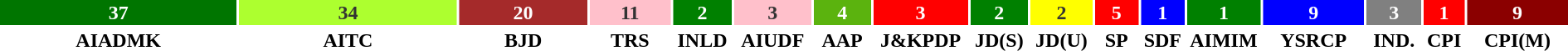<table style="width:100%; text-align:center;">
<tr style="color:white;">
<td style="background:#007500; width:6.81%;"><strong>37</strong></td>
<td style="background:greenyellow;color:#333; width:6.26%;"><strong>34</strong></td>
<td style="background:brown; width:3.68%;"><strong>20</strong></td>
<td style="background:pink; color:#333; width:2.02%;"><strong>11</strong></td>
<td style="background:green; width:0.36%;"><strong>2</strong></td>
<td style="background:pink; color:#333; width:0.56%;"><strong>3</strong></td>
<td style="background:#5bb30e; width:0.73%;"><strong>4</strong></td>
<td style="background:red; width:0.56%;"><strong>3</strong></td>
<td style="background:green; width:0.36%;"><strong>2</strong></td>
<td style="background:yellow; color:#333; width:0.36%;"><strong>2</strong></td>
<td style="background:red; width:0.92%;"><strong>5</strong></td>
<td style="background:blue; width:0.18%;"><strong>1</strong></td>
<td style="background:green; width:0.18%;"><strong>1</strong></td>
<td style="background:blue; width:1.66%;"><strong>9</strong></td>
<td style="background:gray; width:0.56%;"><strong>3</strong></td>
<td style="background:red; width:0.18%;"><strong>1</strong></td>
<td style="background:darkred; width:1.66%;"><strong>9</strong></td>
</tr>
<tr>
<td><span><strong>AIADMK</strong></span></td>
<td><span><strong>AITC</strong></span></td>
<td><span><strong>BJD</strong></span></td>
<td><span><strong>TRS</strong></span></td>
<td><span><strong>INLD</strong></span></td>
<td><span><strong>AIUDF</strong></span></td>
<td><span><strong>AAP</strong></span></td>
<td><span><strong>J&KPDP</strong></span></td>
<td><span><strong>JD(S)</strong></span></td>
<td><span><strong>JD(U)</strong></span></td>
<td><span><strong>SP</strong></span></td>
<td><span><strong>SDF</strong></span></td>
<td><span><strong>AIMIM</strong></span></td>
<td><span><strong>YSRCP</strong></span></td>
<td><span><strong>IND.</strong></span></td>
<td><span><strong>CPI</strong></span></td>
<td><span><strong>CPI(M)</strong></span></td>
</tr>
</table>
